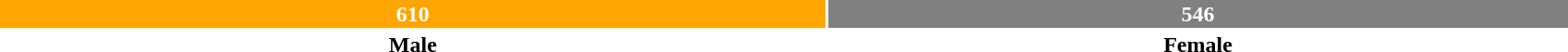<table style="width:90%; text-align:center;">
<tr style="color:white;">
<td style="background:orange; width:52.76%;"><strong>610</strong></td>
<td style="background:grey; width:47.23%;"><strong>546</strong></td>
</tr>
<tr>
<td><span><strong>Male</strong></span></td>
<td><span><strong>Female</strong></span></td>
</tr>
</table>
